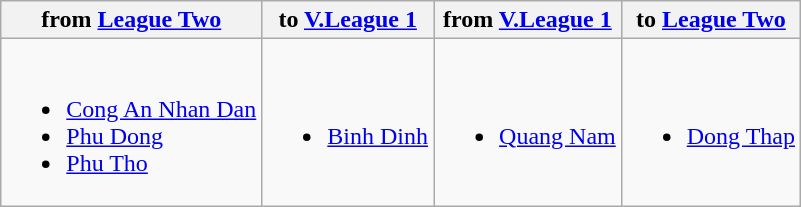<table class="wikitable">
<tr>
<th> from <a href='#'>League Two</a></th>
<th> to <a href='#'>V.League 1</a></th>
<th> from <a href='#'>V.League 1</a></th>
<th> to <a href='#'>League Two</a></th>
</tr>
<tr>
<td><br><ul><li><a href='#'>Cong An Nhan Dan</a></li><li><a href='#'>Phu Dong</a></li><li><a href='#'>Phu Tho</a></li></ul></td>
<td><br><ul><li><a href='#'>Binh Dinh</a></li></ul></td>
<td><br><ul><li><a href='#'>Quang Nam</a></li></ul></td>
<td><br><ul><li><a href='#'>Dong Thap</a></li></ul></td>
</tr>
</table>
